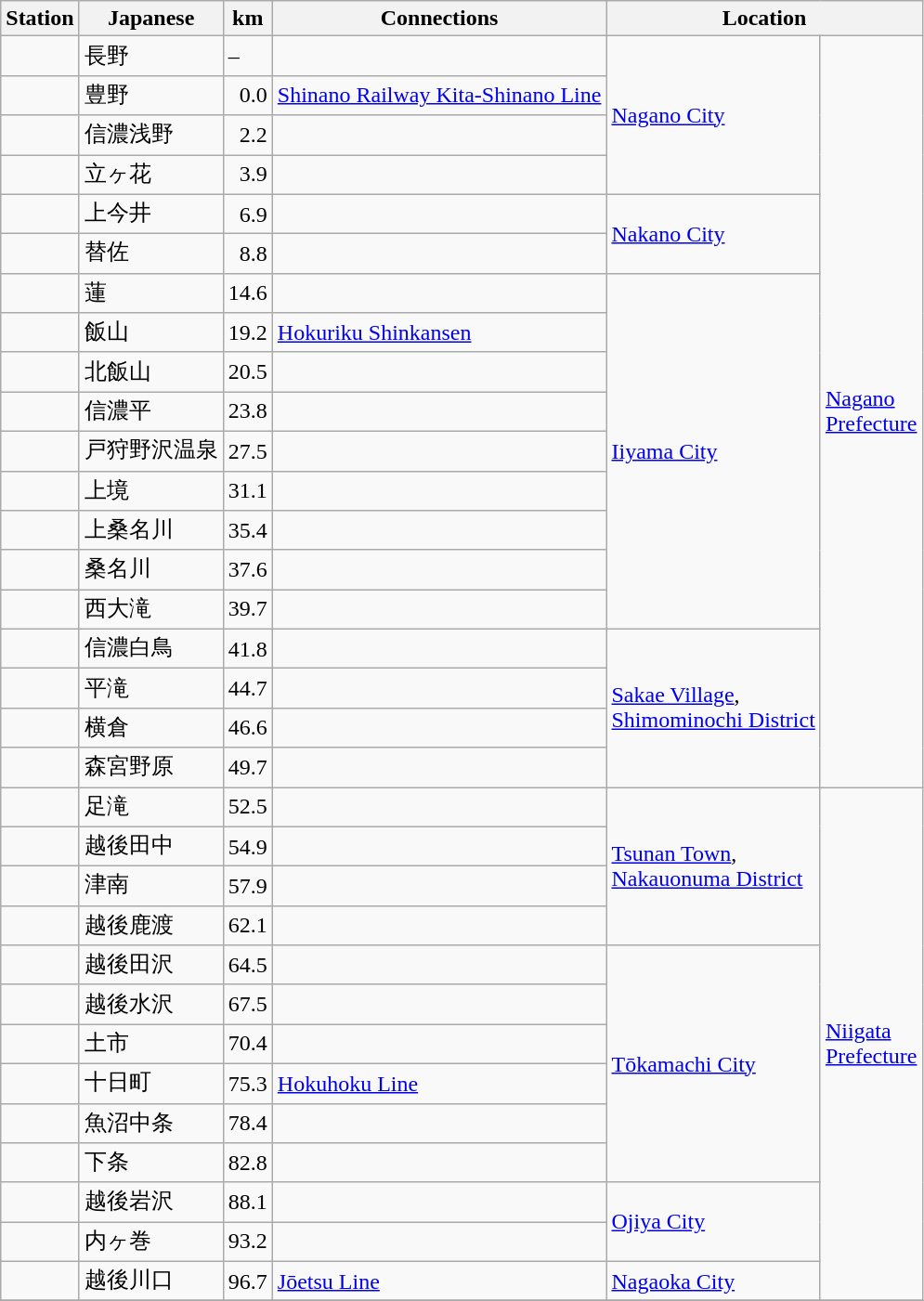<table class=wikitable>
<tr>
<th>Station</th>
<th>Japanese</th>
<th>km</th>
<th>Connections</th>
<th colspan="2">Location</th>
</tr>
<tr>
<td></td>
<td>長野</td>
<td>–</td>
<td></td>
<td rowspan="4"><a href='#'>Nagano City</a></td>
<td rowspan="19"><a href='#'>Nagano<br>Prefecture</a></td>
</tr>
<tr>
<td></td>
<td>豊野</td>
<td style="text-align:right;">0.0</td>
<td> <a href='#'>Shinano Railway Kita-Shinano Line</a></td>
</tr>
<tr>
<td></td>
<td>信濃浅野</td>
<td style="text-align:right;">2.2</td>
<td> </td>
</tr>
<tr>
<td></td>
<td>立ヶ花</td>
<td style="text-align:right;">3.9</td>
<td> </td>
</tr>
<tr>
<td></td>
<td>上今井</td>
<td style="text-align:right;">6.9</td>
<td> </td>
<td rowspan="2"><a href='#'>Nakano City</a></td>
</tr>
<tr>
<td></td>
<td>替佐</td>
<td style="text-align:right;">8.8</td>
<td> </td>
</tr>
<tr>
<td></td>
<td>蓮</td>
<td style="text-align:right;">14.6</td>
<td> </td>
<td rowspan="9"><a href='#'>Iiyama City</a></td>
</tr>
<tr>
<td></td>
<td>飯山</td>
<td style="text-align:right;">19.2</td>
<td><a href='#'>Hokuriku Shinkansen</a></td>
</tr>
<tr>
<td></td>
<td>北飯山</td>
<td style="text-align:right;">20.5</td>
<td> </td>
</tr>
<tr>
<td></td>
<td>信濃平</td>
<td style="text-align:right;">23.8</td>
<td> </td>
</tr>
<tr>
<td></td>
<td>戸狩野沢温泉</td>
<td style="text-align:right;">27.5</td>
<td> </td>
</tr>
<tr>
<td></td>
<td>上境</td>
<td style="text-align:right;">31.1</td>
<td> </td>
</tr>
<tr>
<td></td>
<td>上桑名川</td>
<td style="text-align:right;">35.4</td>
<td> </td>
</tr>
<tr>
<td></td>
<td>桑名川</td>
<td style="text-align:right;">37.6</td>
<td> </td>
</tr>
<tr>
<td></td>
<td>西大滝</td>
<td style="text-align:right;">39.7</td>
<td> </td>
</tr>
<tr>
<td></td>
<td>信濃白鳥</td>
<td style="text-align:right;">41.8</td>
<td> </td>
<td rowspan="4"><a href='#'>Sakae Village</a>,<br><a href='#'>Shimominochi District</a></td>
</tr>
<tr>
<td></td>
<td>平滝</td>
<td style="text-align:right;">44.7</td>
<td> </td>
</tr>
<tr>
<td></td>
<td>横倉</td>
<td style="text-align:right;">46.6</td>
<td> </td>
</tr>
<tr>
<td></td>
<td>森宮野原</td>
<td style="text-align:right;">49.7</td>
<td> </td>
</tr>
<tr>
<td></td>
<td>足滝</td>
<td style="text-align:right;">52.5</td>
<td> </td>
<td rowspan="4"><a href='#'>Tsunan Town</a>,<br><a href='#'>Nakauonuma District</a></td>
<td rowspan="13"><a href='#'>Niigata<br>Prefecture</a></td>
</tr>
<tr>
<td></td>
<td>越後田中</td>
<td style="text-align:right;">54.9</td>
<td> </td>
</tr>
<tr>
<td></td>
<td>津南</td>
<td style="text-align:right;">57.9</td>
<td> </td>
</tr>
<tr>
<td></td>
<td>越後鹿渡</td>
<td style="text-align:right;">62.1</td>
<td> </td>
</tr>
<tr>
<td></td>
<td>越後田沢</td>
<td style="text-align:right;">64.5</td>
<td> </td>
<td rowspan="6"><a href='#'>Tōkamachi City</a></td>
</tr>
<tr>
<td></td>
<td>越後水沢</td>
<td style="text-align:right;">67.5</td>
<td> </td>
</tr>
<tr>
<td></td>
<td>土市</td>
<td style="text-align:right;">70.4</td>
<td> </td>
</tr>
<tr>
<td></td>
<td>十日町</td>
<td style="text-align:right;">75.3</td>
<td><a href='#'>Hokuhoku Line</a></td>
</tr>
<tr>
<td></td>
<td>魚沼中条</td>
<td style="text-align:right;">78.4</td>
<td> </td>
</tr>
<tr>
<td></td>
<td>下条</td>
<td style="text-align:right;">82.8</td>
<td> </td>
</tr>
<tr>
<td></td>
<td>越後岩沢</td>
<td style="text-align:right;">88.1</td>
<td> </td>
<td rowspan="2"><a href='#'>Ojiya City</a></td>
</tr>
<tr>
<td></td>
<td>内ヶ巻</td>
<td style="text-align:right;">93.2</td>
<td> </td>
</tr>
<tr>
<td></td>
<td>越後川口</td>
<td style="text-align:right;">96.7</td>
<td><a href='#'>Jōetsu Line</a></td>
<td rowspan="1"><a href='#'>Nagaoka City</a></td>
</tr>
<tr>
</tr>
</table>
